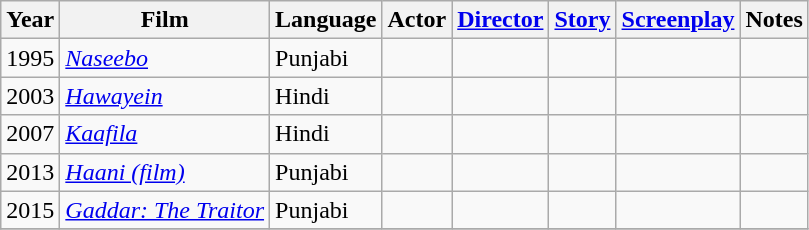<table class="wikitable sortable">
<tr>
<th>Year</th>
<th>Film</th>
<th>Language</th>
<th>Actor</th>
<th><a href='#'>Director</a></th>
<th><a href='#'>Story</a></th>
<th><a href='#'>Screenplay</a></th>
<th>Notes</th>
</tr>
<tr>
<td style="text-align:center;">1995</td>
<td><em><a href='#'>Naseebo</a></em></td>
<td>Punjabi</td>
<td></td>
<td></td>
<td></td>
<td></td>
<td></td>
</tr>
<tr>
<td style="text-align:center;">2003</td>
<td><em><a href='#'>Hawayein</a></em></td>
<td>Hindi</td>
<td></td>
<td></td>
<td></td>
<td></td>
<td></td>
</tr>
<tr>
<td style="text-align:center;">2007</td>
<td><em><a href='#'>Kaafila</a></em></td>
<td>Hindi</td>
<td></td>
<td></td>
<td></td>
<td></td>
<td></td>
</tr>
<tr>
<td style="text-align:center;">2013</td>
<td><em><a href='#'>Haani (film)</a></em></td>
<td>Punjabi</td>
<td></td>
<td></td>
<td></td>
<td></td>
<td></td>
</tr>
<tr>
<td style="text-align:center;">2015</td>
<td><em><a href='#'>Gaddar: The Traitor</a></em></td>
<td>Punjabi</td>
<td></td>
<td></td>
<td></td>
<td></td>
<td></td>
</tr>
<tr>
</tr>
</table>
